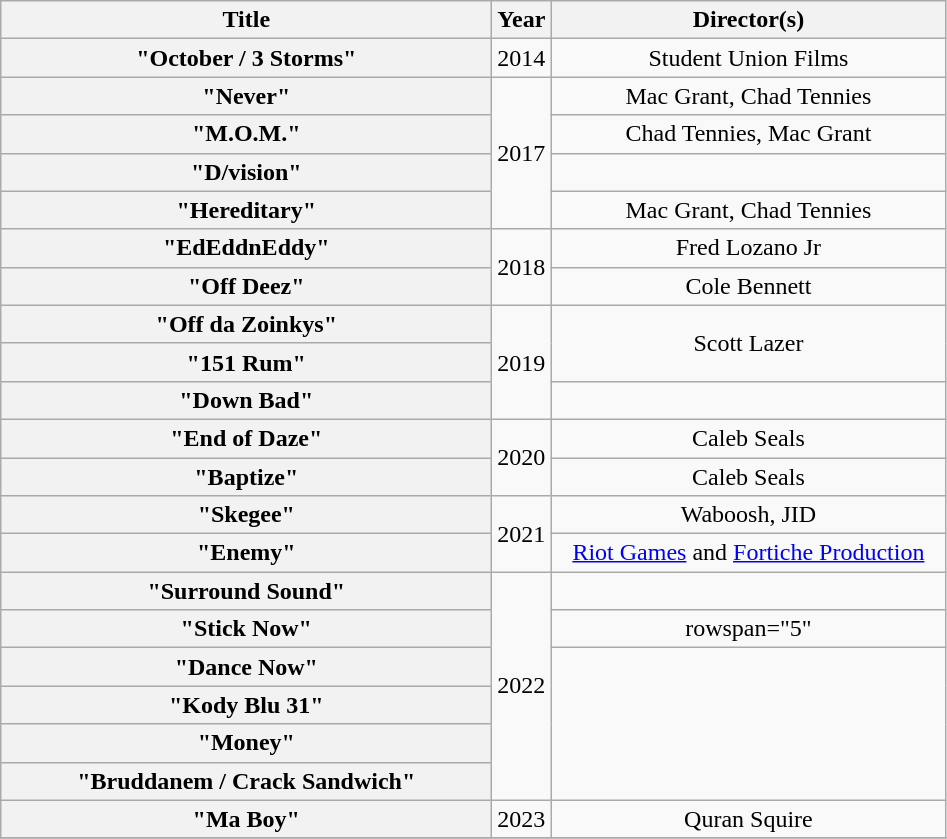<table class="wikitable plainrowheaders" style="text-align:center;">
<tr>
<th style="width:20em;">Title</th>
<th>Year</th>
<th style="width:16em;">Director(s)</th>
</tr>
<tr>
<th scope="row">"October / 3 Storms"<br></th>
<td>2014</td>
<td>Student Union Films</td>
</tr>
<tr>
<th scope="row">"Never"</th>
<td rowspan="4">2017</td>
<td>Mac Grant, Chad Tennies</td>
</tr>
<tr>
<th scope="row">"M.O.M."</th>
<td>Chad Tennies, Mac Grant</td>
</tr>
<tr>
<th scope="row">"D/vision"<br></th>
<td></td>
</tr>
<tr>
<th scope="row">"Hereditary"</th>
<td>Mac Grant, Chad Tennies</td>
</tr>
<tr>
<th scope="row">"EdEddnEddy"</th>
<td rowspan="2">2018</td>
<td>Fred Lozano Jr</td>
</tr>
<tr>
<th scope="row">"Off Deez"<br></th>
<td>Cole Bennett</td>
</tr>
<tr>
<th scope="row">"Off da Zoinkys"</th>
<td rowspan="3">2019</td>
<td rowspan="2">Scott Lazer</td>
</tr>
<tr>
<th scope="row">"151 Rum"</th>
</tr>
<tr>
<th scope="row">"Down Bad"<br></th>
<td></td>
</tr>
<tr>
<th scope="row">"End of Daze"<br></th>
<td rowspan="2">2020</td>
<td>Caleb Seals</td>
</tr>
<tr>
<th scope="row">"Baptize"<br></th>
<td>Caleb Seals</td>
</tr>
<tr>
<th scope="row">"Skegee"</th>
<td rowspan="2">2021</td>
<td>Waboosh, JID</td>
</tr>
<tr>
<th scope="row">"Enemy"<br></th>
<td><a href='#'>Riot Games</a> and <a href='#'>Fortiche Production</a></td>
</tr>
<tr>
<th scope="row">"Surround Sound"<br></th>
<td rowspan="6">2022</td>
<td></td>
</tr>
<tr>
<th scope="row">"Stick Now"<br></th>
<td>rowspan="5" </td>
</tr>
<tr>
<th scope="row">"Dance Now"<br></th>
</tr>
<tr>
<th scope="row">"Kody Blu 31"</th>
</tr>
<tr>
<th scope="row">"Money"</th>
</tr>
<tr>
<th scope="row">"Bruddanem / Crack Sandwich"</th>
</tr>
<tr>
<th scope="row">"Ma Boy"<br></th>
<td>2023</td>
<td>Quran Squire</td>
</tr>
<tr>
</tr>
</table>
